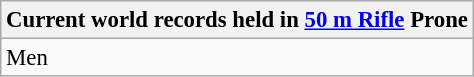<table class="wikitable" style="font-size: 95%">
<tr>
<th colspan=9>Current world records held in <a href='#'>50 m Rifle</a> Prone</th>
</tr>
<tr>
<td>Men<br></td>
</tr>
</table>
